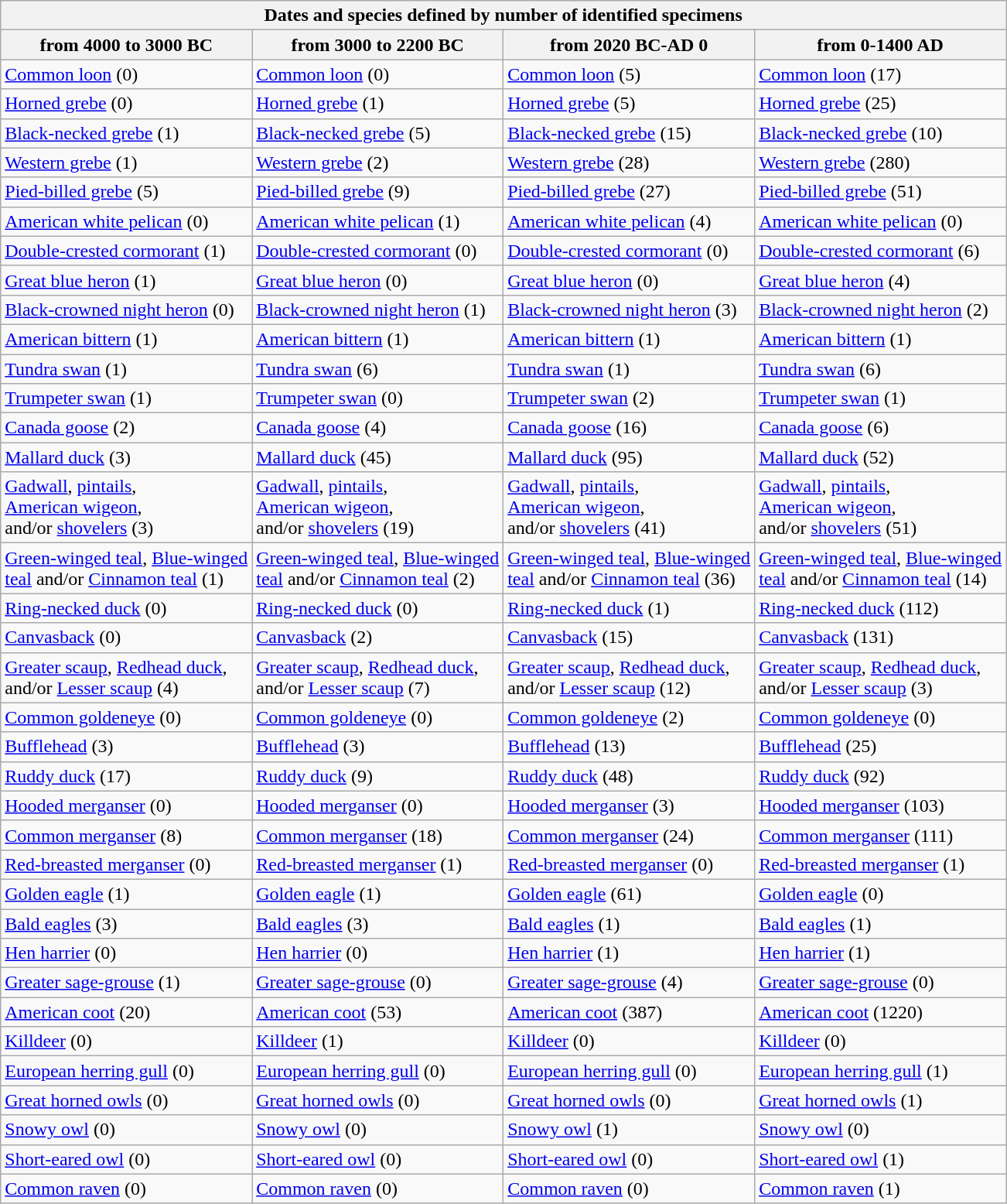<table class="wikitable">
<tr>
<th colspan="4">Dates and species defined by number of identified specimens</th>
</tr>
<tr>
<th>from 4000 to 3000 BC</th>
<th>from 3000 to 2200 BC</th>
<th>from 2020 BC-AD 0</th>
<th>from 0-1400 AD</th>
</tr>
<tr>
<td><a href='#'>Common loon</a> (0)</td>
<td><a href='#'>Common loon</a> (0)</td>
<td><a href='#'>Common loon</a> (5)</td>
<td><a href='#'>Common loon</a> (17)</td>
</tr>
<tr>
<td><a href='#'>Horned grebe</a> (0)</td>
<td><a href='#'>Horned grebe</a> (1)</td>
<td><a href='#'>Horned grebe</a> (5)</td>
<td><a href='#'>Horned grebe</a> (25)</td>
</tr>
<tr>
<td><a href='#'>Black-necked grebe</a> (1)</td>
<td><a href='#'>Black-necked grebe</a> (5)</td>
<td><a href='#'>Black-necked grebe</a> (15)</td>
<td><a href='#'>Black-necked grebe</a> (10)</td>
</tr>
<tr>
<td><a href='#'>Western grebe</a> (1)</td>
<td><a href='#'>Western grebe</a> (2)</td>
<td><a href='#'>Western grebe</a> (28)</td>
<td><a href='#'>Western grebe</a> (280)</td>
</tr>
<tr>
<td><a href='#'>Pied-billed grebe</a> (5)</td>
<td><a href='#'>Pied-billed grebe</a> (9)</td>
<td><a href='#'>Pied-billed grebe</a> (27)</td>
<td><a href='#'>Pied-billed grebe</a> (51)</td>
</tr>
<tr>
<td><a href='#'>American white pelican</a> (0)</td>
<td><a href='#'>American white pelican</a> (1)</td>
<td><a href='#'>American white pelican</a> (4)</td>
<td><a href='#'>American white pelican</a> (0)</td>
</tr>
<tr>
<td><a href='#'>Double-crested cormorant</a> (1)</td>
<td><a href='#'>Double-crested cormorant</a> (0)</td>
<td><a href='#'>Double-crested cormorant</a> (0)</td>
<td><a href='#'>Double-crested cormorant</a> (6)</td>
</tr>
<tr>
<td><a href='#'>Great blue heron</a> (1)</td>
<td><a href='#'>Great blue heron</a> (0)</td>
<td><a href='#'>Great blue heron</a> (0)</td>
<td><a href='#'>Great blue heron</a> (4)</td>
</tr>
<tr>
<td><a href='#'>Black-crowned night heron</a> (0)</td>
<td><a href='#'>Black-crowned night heron</a> (1)</td>
<td><a href='#'>Black-crowned night heron</a> (3)</td>
<td><a href='#'>Black-crowned night heron</a> (2)</td>
</tr>
<tr>
<td><a href='#'>American bittern</a> (1)</td>
<td><a href='#'>American bittern</a> (1)</td>
<td><a href='#'>American bittern</a> (1)</td>
<td><a href='#'>American bittern</a> (1)</td>
</tr>
<tr>
<td><a href='#'>Tundra swan</a> (1)</td>
<td><a href='#'>Tundra swan</a> (6)</td>
<td><a href='#'>Tundra swan</a> (1)</td>
<td><a href='#'>Tundra swan</a> (6)</td>
</tr>
<tr>
<td><a href='#'>Trumpeter swan</a> (1)</td>
<td><a href='#'>Trumpeter swan</a> (0)</td>
<td><a href='#'>Trumpeter swan</a> (2)</td>
<td><a href='#'>Trumpeter swan</a> (1)</td>
</tr>
<tr>
<td><a href='#'>Canada goose</a> (2)</td>
<td><a href='#'>Canada goose</a> (4)</td>
<td><a href='#'>Canada goose</a> (16)</td>
<td><a href='#'>Canada goose</a> (6)</td>
</tr>
<tr>
<td><a href='#'>Mallard duck</a> (3)</td>
<td><a href='#'>Mallard duck</a> (45)</td>
<td><a href='#'>Mallard duck</a> (95)</td>
<td><a href='#'>Mallard duck</a> (52)</td>
</tr>
<tr>
<td><a href='#'>Gadwall</a>, <a href='#'>pintails</a>,<br> <a href='#'>American wigeon</a>,<br> and/or <a href='#'>shovelers</a> (3)</td>
<td><a href='#'>Gadwall</a>, <a href='#'>pintails</a>,<br> <a href='#'>American wigeon</a>,<br> and/or <a href='#'>shovelers</a> (19)</td>
<td><a href='#'>Gadwall</a>, <a href='#'>pintails</a>,<br> <a href='#'>American wigeon</a>,<br> and/or <a href='#'>shovelers</a> (41)</td>
<td><a href='#'>Gadwall</a>, <a href='#'>pintails</a>,<br> <a href='#'>American wigeon</a>,<br> and/or <a href='#'>shovelers</a> (51)</td>
</tr>
<tr>
<td><a href='#'>Green-winged teal</a>, <a href='#'>Blue-winged</a><br> <a href='#'>teal</a> and/or  <a href='#'>Cinnamon teal</a> (1)</td>
<td><a href='#'>Green-winged teal</a>, <a href='#'>Blue-winged</a><br> <a href='#'>teal</a> and/or  <a href='#'>Cinnamon teal</a> (2)</td>
<td><a href='#'>Green-winged teal</a>, <a href='#'>Blue-winged</a><br> <a href='#'>teal</a> and/or  <a href='#'>Cinnamon teal</a> (36)</td>
<td><a href='#'>Green-winged teal</a>, <a href='#'>Blue-winged</a><br> <a href='#'>teal</a> and/or  <a href='#'>Cinnamon teal</a> (14)</td>
</tr>
<tr>
<td><a href='#'>Ring-necked duck</a> (0)</td>
<td><a href='#'>Ring-necked duck</a> (0)</td>
<td><a href='#'>Ring-necked duck</a> (1)</td>
<td><a href='#'>Ring-necked duck</a> (112)</td>
</tr>
<tr>
<td><a href='#'>Canvasback</a> (0)</td>
<td><a href='#'>Canvasback</a> (2)</td>
<td><a href='#'>Canvasback</a> (15)</td>
<td><a href='#'>Canvasback</a> (131)</td>
</tr>
<tr>
<td><a href='#'>Greater scaup</a>, <a href='#'>Redhead duck</a>,<br> and/or <a href='#'>Lesser scaup</a> (4)</td>
<td><a href='#'>Greater scaup</a>, <a href='#'>Redhead duck</a>,<br> and/or <a href='#'>Lesser scaup</a> (7)</td>
<td><a href='#'>Greater scaup</a>, <a href='#'>Redhead duck</a>,<br> and/or <a href='#'>Lesser scaup</a> (12)</td>
<td><a href='#'>Greater scaup</a>, <a href='#'>Redhead duck</a>,<br> and/or <a href='#'>Lesser scaup</a> (3)</td>
</tr>
<tr>
<td><a href='#'>Common goldeneye</a> (0)</td>
<td><a href='#'>Common goldeneye</a> (0)</td>
<td><a href='#'>Common goldeneye</a> (2)</td>
<td><a href='#'>Common goldeneye</a> (0)</td>
</tr>
<tr>
<td><a href='#'>Bufflehead</a> (3)</td>
<td><a href='#'>Bufflehead</a> (3)</td>
<td><a href='#'>Bufflehead</a> (13)</td>
<td><a href='#'>Bufflehead</a> (25)</td>
</tr>
<tr>
<td><a href='#'>Ruddy duck</a> (17)</td>
<td><a href='#'>Ruddy duck</a> (9)</td>
<td><a href='#'>Ruddy duck</a> (48)</td>
<td><a href='#'>Ruddy duck</a> (92)</td>
</tr>
<tr>
<td><a href='#'>Hooded merganser</a> (0)</td>
<td><a href='#'>Hooded merganser</a> (0)</td>
<td><a href='#'>Hooded merganser</a> (3)</td>
<td><a href='#'>Hooded merganser</a> (103)</td>
</tr>
<tr>
<td><a href='#'>Common merganser</a> (8)</td>
<td><a href='#'>Common merganser</a> (18)</td>
<td><a href='#'>Common merganser</a> (24)</td>
<td><a href='#'>Common merganser</a> (111)</td>
</tr>
<tr>
<td><a href='#'>Red-breasted merganser</a> (0)</td>
<td><a href='#'>Red-breasted merganser</a> (1)</td>
<td><a href='#'>Red-breasted merganser</a> (0)</td>
<td><a href='#'>Red-breasted merganser</a> (1)</td>
</tr>
<tr>
<td><a href='#'>Golden eagle</a> (1)</td>
<td><a href='#'>Golden eagle</a> (1)</td>
<td><a href='#'>Golden eagle</a> (61)</td>
<td><a href='#'>Golden eagle</a> (0)</td>
</tr>
<tr>
<td><a href='#'>Bald eagles</a> (3)</td>
<td><a href='#'>Bald eagles</a> (3)</td>
<td><a href='#'>Bald eagles</a> (1)</td>
<td><a href='#'>Bald eagles</a> (1)</td>
</tr>
<tr>
<td><a href='#'>Hen harrier</a> (0)</td>
<td><a href='#'>Hen harrier</a> (0)</td>
<td><a href='#'>Hen harrier</a> (1)</td>
<td><a href='#'>Hen harrier</a> (1)</td>
</tr>
<tr>
<td><a href='#'>Greater sage-grouse</a> (1)</td>
<td><a href='#'>Greater sage-grouse</a> (0)</td>
<td><a href='#'>Greater sage-grouse</a> (4)</td>
<td><a href='#'>Greater sage-grouse</a> (0)</td>
</tr>
<tr>
<td><a href='#'>American coot</a> (20)</td>
<td><a href='#'>American coot</a> (53)</td>
<td><a href='#'>American coot</a> (387)</td>
<td><a href='#'>American coot</a> (1220)</td>
</tr>
<tr>
<td><a href='#'>Killdeer</a> (0)</td>
<td><a href='#'>Killdeer</a> (1)</td>
<td><a href='#'>Killdeer</a> (0)</td>
<td><a href='#'>Killdeer</a> (0)</td>
</tr>
<tr>
<td><a href='#'>European herring gull</a> (0)</td>
<td><a href='#'>European herring gull</a> (0)</td>
<td><a href='#'>European herring gull</a> (0)</td>
<td><a href='#'>European herring gull</a> (1)</td>
</tr>
<tr>
<td><a href='#'>Great horned owls</a> (0)</td>
<td><a href='#'>Great horned owls</a> (0)</td>
<td><a href='#'>Great horned owls</a> (0)</td>
<td><a href='#'>Great horned owls</a> (1)</td>
</tr>
<tr>
<td><a href='#'>Snowy owl</a> (0)</td>
<td><a href='#'>Snowy owl</a> (0)</td>
<td><a href='#'>Snowy owl</a> (1)</td>
<td><a href='#'>Snowy owl</a> (0)</td>
</tr>
<tr>
<td><a href='#'>Short-eared owl</a> (0)</td>
<td><a href='#'>Short-eared owl</a> (0)</td>
<td><a href='#'>Short-eared owl</a> (0)</td>
<td><a href='#'>Short-eared owl</a> (1)</td>
</tr>
<tr>
<td><a href='#'>Common raven</a> (0)</td>
<td><a href='#'>Common raven</a> (0)</td>
<td><a href='#'>Common raven</a> (0)</td>
<td><a href='#'>Common raven</a> (1)</td>
</tr>
</table>
